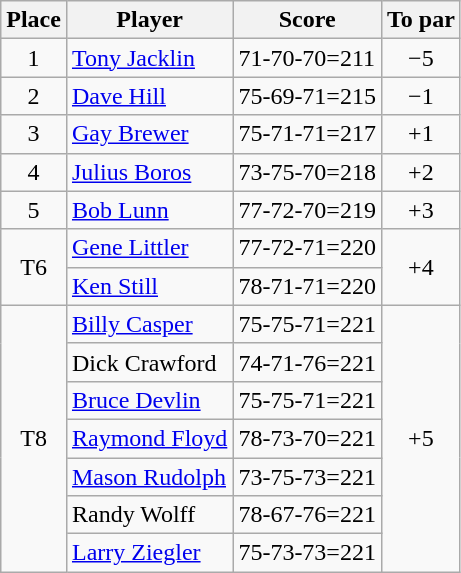<table class=wikitable>
<tr>
<th>Place</th>
<th>Player</th>
<th>Score</th>
<th>To par</th>
</tr>
<tr>
<td align=center>1</td>
<td> <a href='#'>Tony Jacklin</a></td>
<td>71-70-70=211</td>
<td align=center>−5</td>
</tr>
<tr>
<td align=center>2</td>
<td> <a href='#'>Dave Hill</a></td>
<td>75-69-71=215</td>
<td align=center>−1</td>
</tr>
<tr>
<td align=center>3</td>
<td> <a href='#'>Gay Brewer</a></td>
<td>75-71-71=217</td>
<td align=center>+1</td>
</tr>
<tr>
<td align=center>4</td>
<td> <a href='#'>Julius Boros</a></td>
<td>73-75-70=218</td>
<td align=center>+2</td>
</tr>
<tr>
<td align=center>5</td>
<td> <a href='#'>Bob Lunn</a></td>
<td>77-72-70=219</td>
<td align=center>+3</td>
</tr>
<tr>
<td rowspan=2 align=center>T6</td>
<td> <a href='#'>Gene Littler</a></td>
<td>77-72-71=220</td>
<td rowspan=2 align=center>+4</td>
</tr>
<tr>
<td> <a href='#'>Ken Still</a></td>
<td>78-71-71=220</td>
</tr>
<tr>
<td rowspan=7 align=center>T8</td>
<td> <a href='#'>Billy Casper</a></td>
<td>75-75-71=221</td>
<td rowspan=7 align=center>+5</td>
</tr>
<tr>
<td> Dick Crawford</td>
<td>74-71-76=221</td>
</tr>
<tr>
<td> <a href='#'>Bruce Devlin</a></td>
<td>75-75-71=221</td>
</tr>
<tr>
<td> <a href='#'>Raymond Floyd</a></td>
<td>78-73-70=221</td>
</tr>
<tr>
<td> <a href='#'>Mason Rudolph</a></td>
<td>73-75-73=221</td>
</tr>
<tr>
<td> Randy Wolff</td>
<td>78-67-76=221</td>
</tr>
<tr>
<td> <a href='#'>Larry Ziegler</a></td>
<td>75-73-73=221</td>
</tr>
</table>
